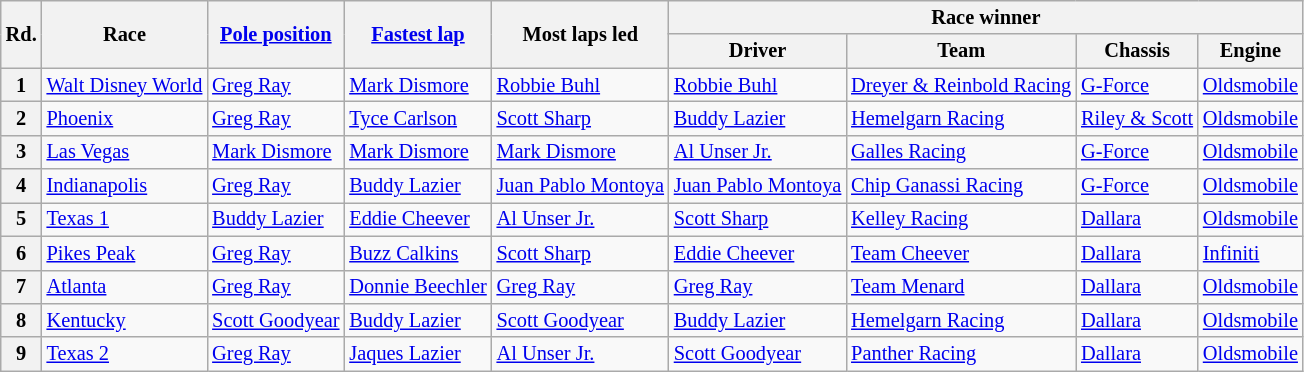<table class="wikitable" style="font-size: 85%; white-space: nowrap;">
<tr>
<th rowspan="2">Rd.</th>
<th rowspan="2">Race</th>
<th rowspan="2"><a href='#'>Pole position</a></th>
<th rowspan="2"><a href='#'>Fastest lap</a></th>
<th rowspan="2">Most laps led</th>
<th colspan="4">Race winner</th>
</tr>
<tr>
<th>Driver</th>
<th>Team</th>
<th>Chassis</th>
<th>Engine</th>
</tr>
<tr>
<th>1</th>
<td><a href='#'>Walt Disney World</a></td>
<td> <a href='#'>Greg Ray</a></td>
<td> <a href='#'>Mark Dismore</a></td>
<td> <a href='#'>Robbie Buhl</a></td>
<td> <a href='#'>Robbie Buhl</a></td>
<td><a href='#'>Dreyer & Reinbold Racing</a></td>
<td><a href='#'>G-Force</a></td>
<td><a href='#'>Oldsmobile</a></td>
</tr>
<tr>
<th>2</th>
<td><a href='#'>Phoenix</a></td>
<td> <a href='#'>Greg Ray</a></td>
<td> <a href='#'>Tyce Carlson</a></td>
<td> <a href='#'>Scott Sharp</a></td>
<td> <a href='#'>Buddy Lazier</a></td>
<td><a href='#'>Hemelgarn Racing</a></td>
<td><a href='#'>Riley & Scott</a></td>
<td><a href='#'>Oldsmobile</a></td>
</tr>
<tr>
<th>3</th>
<td><a href='#'>Las Vegas</a></td>
<td> <a href='#'>Mark Dismore</a></td>
<td> <a href='#'>Mark Dismore</a></td>
<td> <a href='#'>Mark Dismore</a></td>
<td> <a href='#'>Al Unser Jr.</a></td>
<td><a href='#'>Galles Racing</a></td>
<td><a href='#'>G-Force</a></td>
<td><a href='#'>Oldsmobile</a></td>
</tr>
<tr>
<th>4</th>
<td><a href='#'>Indianapolis</a></td>
<td> <a href='#'>Greg Ray</a></td>
<td> <a href='#'>Buddy Lazier</a></td>
<td> <a href='#'>Juan Pablo Montoya</a></td>
<td> <a href='#'>Juan Pablo Montoya</a></td>
<td><a href='#'>Chip Ganassi Racing</a></td>
<td><a href='#'>G-Force</a></td>
<td><a href='#'>Oldsmobile</a></td>
</tr>
<tr>
<th>5</th>
<td><a href='#'>Texas 1</a></td>
<td> <a href='#'>Buddy Lazier</a></td>
<td> <a href='#'>Eddie Cheever</a></td>
<td> <a href='#'>Al Unser Jr.</a></td>
<td> <a href='#'>Scott Sharp</a></td>
<td><a href='#'>Kelley Racing</a></td>
<td><a href='#'>Dallara</a></td>
<td><a href='#'>Oldsmobile</a></td>
</tr>
<tr>
<th>6</th>
<td><a href='#'>Pikes Peak</a></td>
<td> <a href='#'>Greg Ray</a></td>
<td> <a href='#'>Buzz Calkins</a></td>
<td> <a href='#'>Scott Sharp</a></td>
<td> <a href='#'>Eddie Cheever</a></td>
<td><a href='#'>Team Cheever</a></td>
<td><a href='#'>Dallara</a></td>
<td><a href='#'>Infiniti</a></td>
</tr>
<tr>
<th>7</th>
<td><a href='#'>Atlanta</a></td>
<td> <a href='#'>Greg Ray</a></td>
<td> <a href='#'>Donnie Beechler</a></td>
<td> <a href='#'>Greg Ray</a></td>
<td> <a href='#'>Greg Ray</a></td>
<td><a href='#'>Team Menard</a></td>
<td><a href='#'>Dallara</a></td>
<td><a href='#'>Oldsmobile</a></td>
</tr>
<tr>
<th>8</th>
<td><a href='#'>Kentucky</a></td>
<td> <a href='#'>Scott Goodyear</a></td>
<td> <a href='#'>Buddy Lazier</a></td>
<td> <a href='#'>Scott Goodyear</a></td>
<td> <a href='#'>Buddy Lazier</a></td>
<td><a href='#'>Hemelgarn Racing</a></td>
<td><a href='#'>Dallara</a></td>
<td><a href='#'>Oldsmobile</a></td>
</tr>
<tr>
<th>9</th>
<td><a href='#'>Texas 2</a></td>
<td> <a href='#'>Greg Ray</a></td>
<td> <a href='#'>Jaques Lazier</a></td>
<td> <a href='#'>Al Unser Jr.</a></td>
<td> <a href='#'>Scott Goodyear</a></td>
<td><a href='#'>Panther Racing</a></td>
<td><a href='#'>Dallara</a></td>
<td><a href='#'>Oldsmobile</a></td>
</tr>
</table>
